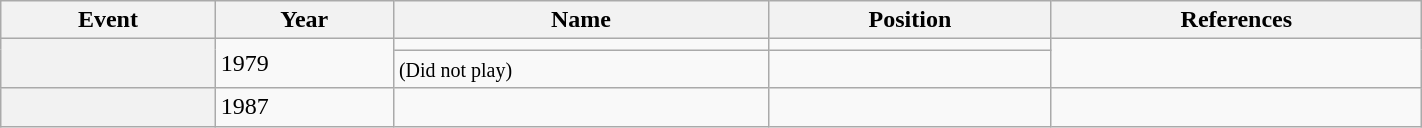<table class="wikitable sortable" width="75%">
<tr>
<th scope="col">Event</th>
<th scope="col">Year</th>
<th scope="col">Name</th>
<th scope="col">Position</th>
<th scope="col" class="unsortable">References</th>
</tr>
<tr>
<th scope="row" rowspan="2"></th>
<td rowspan="2">1979</td>
<td></td>
<td></td>
<td rowspan="2"></td>
</tr>
<tr>
<td> <small>(Did not play)</small></td>
<td></td>
</tr>
<tr>
<th scope="row"></th>
<td>1987</td>
<td></td>
<td></td>
<td></td>
</tr>
</table>
